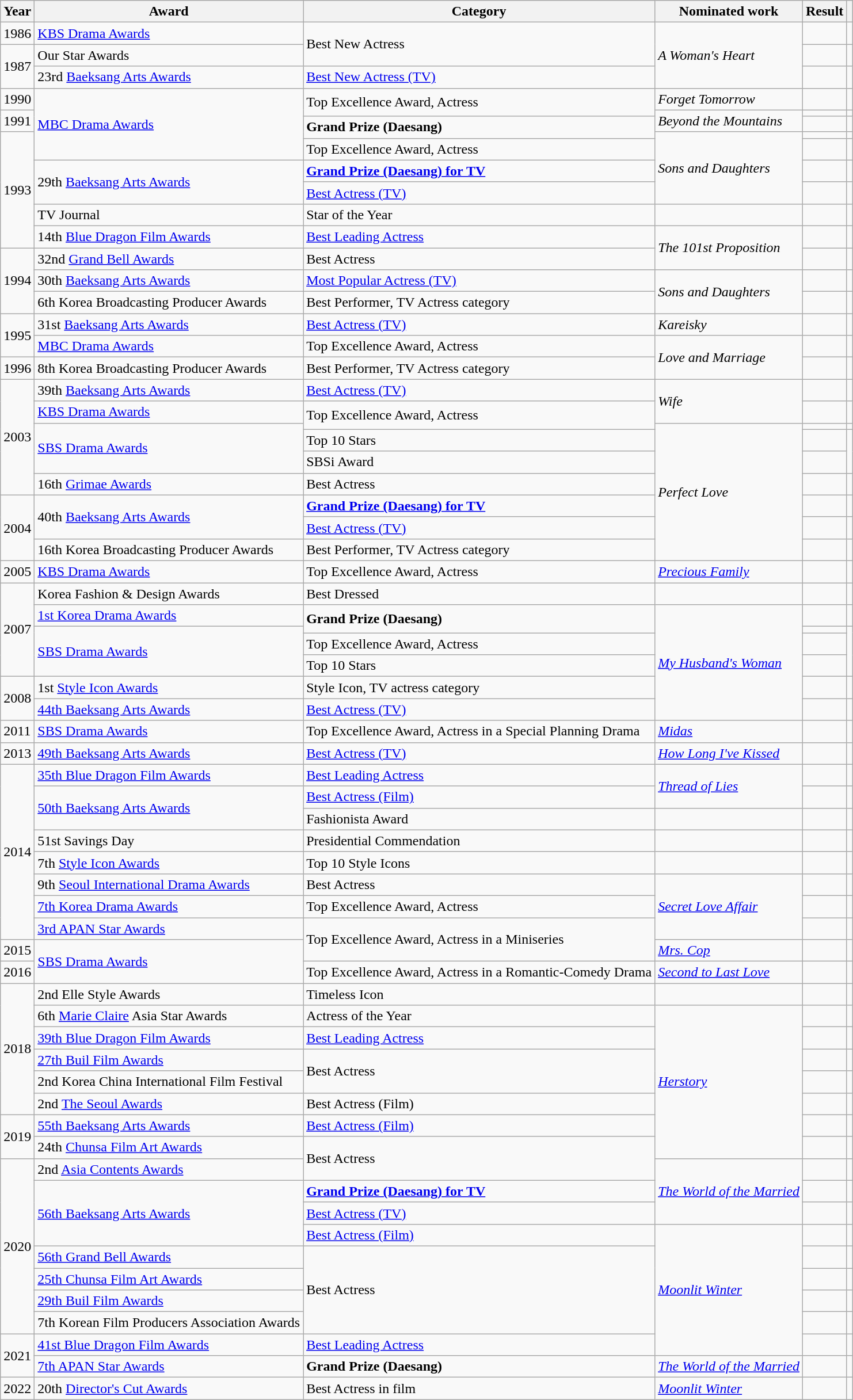<table class="wikitable sortable">
<tr>
<th>Year</th>
<th>Award</th>
<th>Category</th>
<th>Nominated work</th>
<th>Result</th>
<th class="unsortable"></th>
</tr>
<tr>
<td>1986</td>
<td><a href='#'>KBS Drama Awards</a></td>
<td rowspan=2>Best New Actress</td>
<td rowspan=3><em>A Woman's Heart</em></td>
<td></td>
<td></td>
</tr>
<tr>
<td rowspan=2>1987</td>
<td>Our Star Awards</td>
<td></td>
<td></td>
</tr>
<tr>
<td>23rd <a href='#'>Baeksang Arts Awards</a></td>
<td><a href='#'>Best New Actress (TV)</a></td>
<td></td>
<td></td>
</tr>
<tr>
<td>1990</td>
<td rowspan="5"><a href='#'>MBC Drama Awards</a></td>
<td rowspan=2>Top Excellence Award, Actress</td>
<td><em>Forget Tomorrow</em></td>
<td></td>
<td></td>
</tr>
<tr>
<td rowspan=2>1991</td>
<td rowspan=2><em>Beyond the Mountains</em></td>
<td></td>
<td></td>
</tr>
<tr>
<td rowspan=2><strong>Grand Prize (Daesang)</strong></td>
<td></td>
<td></td>
</tr>
<tr>
<td rowspan=6>1993</td>
<td rowspan=4><em>Sons and Daughters</em></td>
<td></td>
<td></td>
</tr>
<tr>
<td>Top Excellence Award, Actress</td>
<td></td>
<td></td>
</tr>
<tr>
<td rowspan=2>29th <a href='#'>Baeksang Arts Awards</a></td>
<td><a href='#'><strong>Grand Prize (Daesang) for TV</strong></a></td>
<td></td>
<td></td>
</tr>
<tr>
<td><a href='#'>Best Actress (TV)</a></td>
<td></td>
<td></td>
</tr>
<tr>
<td>TV Journal</td>
<td>Star of the Year</td>
<td></td>
<td></td>
<td></td>
</tr>
<tr>
<td>14th <a href='#'>Blue Dragon Film Awards</a></td>
<td><a href='#'>Best Leading Actress</a></td>
<td rowspan=2><em>The 101st Proposition</em></td>
<td></td>
<td></td>
</tr>
<tr>
<td rowspan=3>1994</td>
<td>32nd <a href='#'>Grand Bell Awards</a></td>
<td>Best Actress</td>
<td></td>
<td></td>
</tr>
<tr>
<td>30th <a href='#'>Baeksang Arts Awards</a></td>
<td><a href='#'>Most Popular Actress (TV)</a></td>
<td rowspan="2"><em>Sons and Daughters</em></td>
<td></td>
<td></td>
</tr>
<tr>
<td>6th Korea Broadcasting Producer Awards</td>
<td>Best Performer, TV Actress category</td>
<td></td>
<td></td>
</tr>
<tr>
<td rowspan="2">1995</td>
<td>31st <a href='#'>Baeksang Arts Awards</a></td>
<td><a href='#'>Best Actress (TV)</a></td>
<td><em>Kareisky</em></td>
<td></td>
<td></td>
</tr>
<tr>
<td><a href='#'>MBC Drama Awards</a></td>
<td>Top Excellence Award, Actress</td>
<td rowspan="2"><em>Love and Marriage</em></td>
<td></td>
<td></td>
</tr>
<tr>
<td>1996</td>
<td>8th Korea Broadcasting Producer Awards</td>
<td>Best Performer, TV Actress category</td>
<td></td>
<td></td>
</tr>
<tr>
<td rowspan=6>2003</td>
<td>39th <a href='#'>Baeksang Arts Awards</a></td>
<td><a href='#'>Best Actress (TV)</a></td>
<td rowspan=2><em>Wife</em></td>
<td></td>
<td></td>
</tr>
<tr>
<td><a href='#'>KBS Drama Awards</a></td>
<td rowspan=2>Top Excellence Award, Actress</td>
<td></td>
<td></td>
</tr>
<tr>
<td rowspan=3><a href='#'>SBS Drama Awards</a></td>
<td rowspan=7><em>Perfect Love</em></td>
<td></td>
<td></td>
</tr>
<tr>
<td>Top 10 Stars</td>
<td></td>
<td rowspan=2></td>
</tr>
<tr>
<td>SBSi Award</td>
<td></td>
</tr>
<tr>
<td>16th <a href='#'>Grimae Awards</a></td>
<td>Best Actress</td>
<td></td>
<td></td>
</tr>
<tr>
<td rowspan=3>2004</td>
<td rowspan=2>40th <a href='#'>Baeksang Arts Awards</a></td>
<td><a href='#'><strong>Grand Prize (Daesang) for TV</strong></a></td>
<td></td>
<td></td>
</tr>
<tr>
<td><a href='#'>Best Actress (TV)</a></td>
<td></td>
<td></td>
</tr>
<tr>
<td>16th Korea Broadcasting Producer Awards</td>
<td>Best Performer, TV Actress category</td>
<td></td>
<td></td>
</tr>
<tr>
<td>2005</td>
<td><a href='#'>KBS Drama Awards</a></td>
<td>Top Excellence Award, Actress</td>
<td><em><a href='#'>Precious Family</a></em></td>
<td></td>
<td></td>
</tr>
<tr>
<td rowspan=5>2007</td>
<td>Korea Fashion & Design Awards</td>
<td>Best Dressed</td>
<td></td>
<td></td>
<td></td>
</tr>
<tr>
<td><a href='#'>1st Korea Drama Awards</a></td>
<td rowspan=2><strong>Grand Prize (Daesang)</strong></td>
<td rowspan=6><em><a href='#'>My Husband's Woman</a></em></td>
<td></td>
<td></td>
</tr>
<tr>
<td rowspan=3><a href='#'>SBS Drama Awards</a></td>
<td></td>
<td rowspan="3"></td>
</tr>
<tr>
<td>Top Excellence Award, Actress</td>
<td></td>
</tr>
<tr>
<td>Top 10 Stars</td>
<td></td>
</tr>
<tr>
<td rowspan=2>2008</td>
<td>1st <a href='#'>Style Icon Awards</a></td>
<td>Style Icon, TV actress category</td>
<td></td>
<td></td>
</tr>
<tr>
<td><a href='#'>44th Baeksang Arts Awards</a></td>
<td><a href='#'>Best Actress (TV)</a></td>
<td></td>
<td></td>
</tr>
<tr>
<td>2011</td>
<td><a href='#'>SBS Drama Awards</a></td>
<td>Top Excellence Award, Actress in a Special Planning Drama</td>
<td><em><a href='#'>Midas</a></em></td>
<td></td>
<td></td>
</tr>
<tr>
<td>2013</td>
<td><a href='#'>49th Baeksang Arts Awards</a></td>
<td><a href='#'>Best Actress (TV)</a></td>
<td><em><a href='#'>How Long I've Kissed</a></em></td>
<td></td>
<td></td>
</tr>
<tr>
<td rowspan=8>2014</td>
<td><a href='#'>35th Blue Dragon Film Awards</a></td>
<td><a href='#'>Best Leading Actress</a></td>
<td rowspan=2><em><a href='#'>Thread of Lies</a></em></td>
<td></td>
<td></td>
</tr>
<tr>
<td rowspan=2><a href='#'>50th Baeksang Arts Awards</a></td>
<td><a href='#'>Best Actress (Film)</a></td>
<td></td>
<td></td>
</tr>
<tr>
<td>Fashionista Award</td>
<td></td>
<td></td>
<td></td>
</tr>
<tr>
<td>51st Savings Day</td>
<td>Presidential Commendation</td>
<td></td>
<td></td>
<td></td>
</tr>
<tr>
<td>7th <a href='#'>Style Icon Awards</a></td>
<td>Top 10 Style Icons</td>
<td></td>
<td></td>
<td></td>
</tr>
<tr>
<td>9th <a href='#'>Seoul International Drama Awards</a></td>
<td>Best Actress</td>
<td rowspan=3><em><a href='#'>Secret Love Affair</a></em></td>
<td></td>
<td></td>
</tr>
<tr>
<td><a href='#'>7th Korea Drama Awards</a></td>
<td>Top Excellence Award, Actress</td>
<td></td>
<td></td>
</tr>
<tr>
<td><a href='#'>3rd APAN Star Awards</a></td>
<td rowspan=2>Top Excellence Award, Actress in a Miniseries</td>
<td></td>
<td></td>
</tr>
<tr>
<td>2015</td>
<td rowspan="2"><a href='#'>SBS Drama Awards</a></td>
<td><em><a href='#'>Mrs. Cop</a></em></td>
<td></td>
<td></td>
</tr>
<tr>
<td>2016</td>
<td>Top Excellence Award, Actress in a Romantic-Comedy Drama</td>
<td><em><a href='#'>Second to Last Love</a></em></td>
<td></td>
<td></td>
</tr>
<tr>
<td rowspan="6">2018</td>
<td>2nd Elle Style Awards</td>
<td>Timeless Icon</td>
<td></td>
<td></td>
<td></td>
</tr>
<tr>
<td>6th <a href='#'>Marie Claire</a> Asia Star Awards</td>
<td>Actress of the Year</td>
<td rowspan="7"><em><a href='#'>Herstory</a></em></td>
<td></td>
<td></td>
</tr>
<tr>
<td><a href='#'>39th Blue Dragon Film Awards</a></td>
<td><a href='#'>Best Leading Actress</a></td>
<td></td>
<td></td>
</tr>
<tr>
<td><a href='#'>27th Buil Film Awards</a></td>
<td rowspan="2">Best Actress</td>
<td></td>
<td></td>
</tr>
<tr>
<td>2nd Korea China International Film Festival</td>
<td></td>
<td></td>
</tr>
<tr>
<td>2nd <a href='#'>The Seoul Awards</a></td>
<td>Best Actress (Film)</td>
<td></td>
<td></td>
</tr>
<tr>
<td rowspan=2>2019</td>
<td><a href='#'>55th Baeksang Arts Awards</a></td>
<td><a href='#'>Best Actress (Film)</a></td>
<td></td>
<td></td>
</tr>
<tr>
<td>24th <a href='#'>Chunsa Film Art Awards</a></td>
<td rowspan="2">Best Actress</td>
<td></td>
<td></td>
</tr>
<tr>
<td rowspan="8">2020</td>
<td>2nd <a href='#'>Asia Contents Awards</a></td>
<td rowspan="3"><em><a href='#'>The World of the Married</a></em></td>
<td></td>
<td></td>
</tr>
<tr>
<td rowspan="3"><a href='#'>56th Baeksang Arts Awards</a></td>
<td><a href='#'><strong>Grand Prize (Daesang) for TV</strong></a></td>
<td></td>
<td></td>
</tr>
<tr>
<td><a href='#'>Best Actress (TV)</a></td>
<td></td>
<td></td>
</tr>
<tr>
<td><a href='#'>Best Actress (Film)</a></td>
<td rowspan="6"><em><a href='#'>Moonlit Winter</a></em></td>
<td></td>
<td></td>
</tr>
<tr>
<td><a href='#'>56th Grand Bell Awards</a></td>
<td rowspan="4">Best Actress</td>
<td></td>
<td></td>
</tr>
<tr>
<td><a href='#'>25th Chunsa Film Art Awards</a></td>
<td></td>
<td></td>
</tr>
<tr>
<td><a href='#'>29th Buil Film Awards</a></td>
<td></td>
<td></td>
</tr>
<tr>
<td>7th Korean Film Producers Association Awards</td>
<td></td>
<td></td>
</tr>
<tr>
<td rowspan="2">2021</td>
<td><a href='#'>41st Blue Dragon Film Awards</a></td>
<td><a href='#'>Best Leading Actress</a></td>
<td></td>
<td></td>
</tr>
<tr>
<td><a href='#'>7th APAN Star Awards</a></td>
<td><strong>Grand Prize (Daesang)</strong></td>
<td><em><a href='#'>The World of the Married</a></em></td>
<td></td>
<td></td>
</tr>
<tr>
<td>2022</td>
<td>20th <a href='#'>Director's Cut Awards</a></td>
<td>Best Actress in film</td>
<td><em><a href='#'>Moonlit Winter</a></em></td>
<td></td>
<td></td>
</tr>
</table>
